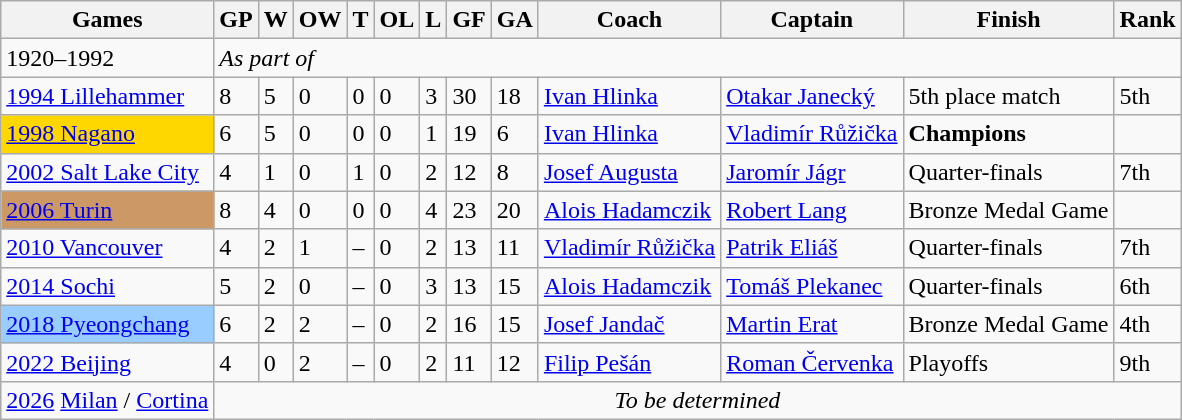<table class="wikitable sortable">
<tr>
<th>Games</th>
<th>GP</th>
<th>W</th>
<th>OW</th>
<th>T</th>
<th>OL</th>
<th>L</th>
<th>GF</th>
<th>GA</th>
<th>Coach</th>
<th>Captain</th>
<th>Finish</th>
<th>Rank</th>
</tr>
<tr>
<td>1920–1992</td>
<td colspan=13><em>As part of </em></td>
</tr>
<tr>
<td> <a href='#'>1994 Lillehammer</a></td>
<td>8</td>
<td>5</td>
<td>0</td>
<td>0</td>
<td>0</td>
<td>3</td>
<td>30</td>
<td>18</td>
<td><a href='#'>Ivan Hlinka</a></td>
<td><a href='#'>Otakar Janecký</a></td>
<td>5th place match</td>
<td>5th</td>
</tr>
<tr>
<td style="background:gold;"> <a href='#'>1998 Nagano</a></td>
<td>6</td>
<td>5</td>
<td>0</td>
<td>0</td>
<td>0</td>
<td>1</td>
<td>19</td>
<td>6</td>
<td><a href='#'>Ivan Hlinka</a></td>
<td><a href='#'>Vladimír Růžička</a></td>
<td><strong>Champions</strong></td>
<td></td>
</tr>
<tr>
<td> <a href='#'>2002 Salt Lake City</a></td>
<td>4</td>
<td>1</td>
<td>0</td>
<td>1</td>
<td>0</td>
<td>2</td>
<td>12</td>
<td>8</td>
<td><a href='#'>Josef Augusta</a></td>
<td><a href='#'>Jaromír Jágr</a></td>
<td>Quarter-finals</td>
<td>7th</td>
</tr>
<tr>
<td style="background:#c96;"> <a href='#'>2006 Turin</a></td>
<td>8</td>
<td>4</td>
<td>0</td>
<td>0</td>
<td>0</td>
<td>4</td>
<td>23</td>
<td>20</td>
<td><a href='#'>Alois Hadamczik</a></td>
<td><a href='#'>Robert Lang</a></td>
<td>Bronze Medal Game</td>
<td></td>
</tr>
<tr>
<td> <a href='#'>2010 Vancouver</a></td>
<td>4</td>
<td>2</td>
<td>1</td>
<td>–</td>
<td>0</td>
<td>2</td>
<td>13</td>
<td>11</td>
<td><a href='#'>Vladimír Růžička</a></td>
<td><a href='#'>Patrik Eliáš</a></td>
<td>Quarter-finals</td>
<td>7th</td>
</tr>
<tr>
<td> <a href='#'>2014 Sochi</a></td>
<td>5</td>
<td>2</td>
<td>0</td>
<td>–</td>
<td>0</td>
<td>3</td>
<td>13</td>
<td>15</td>
<td><a href='#'>Alois Hadamczik</a></td>
<td><a href='#'>Tomáš Plekanec</a></td>
<td>Quarter-finals</td>
<td>6th</td>
</tr>
<tr>
<td style="background:#9acdff;"> <a href='#'>2018 Pyeongchang</a></td>
<td>6</td>
<td>2</td>
<td>2</td>
<td>–</td>
<td>0</td>
<td>2</td>
<td>16</td>
<td>15</td>
<td><a href='#'>Josef Jandač</a></td>
<td><a href='#'>Martin Erat</a></td>
<td>Bronze Medal Game</td>
<td>4th</td>
</tr>
<tr>
<td> <a href='#'>2022 Beijing</a></td>
<td>4</td>
<td>0</td>
<td>2</td>
<td>–</td>
<td>0</td>
<td>2</td>
<td>11</td>
<td>12</td>
<td><a href='#'>Filip Pešán</a></td>
<td><a href='#'>Roman Červenka</a></td>
<td>Playoffs</td>
<td>9th</td>
</tr>
<tr>
<td> <a href='#'>2026</a> <a href='#'>Milan</a> / <a href='#'>Cortina</a></td>
<td colspan="12" align=center><em>To be determined</em></td>
</tr>
</table>
